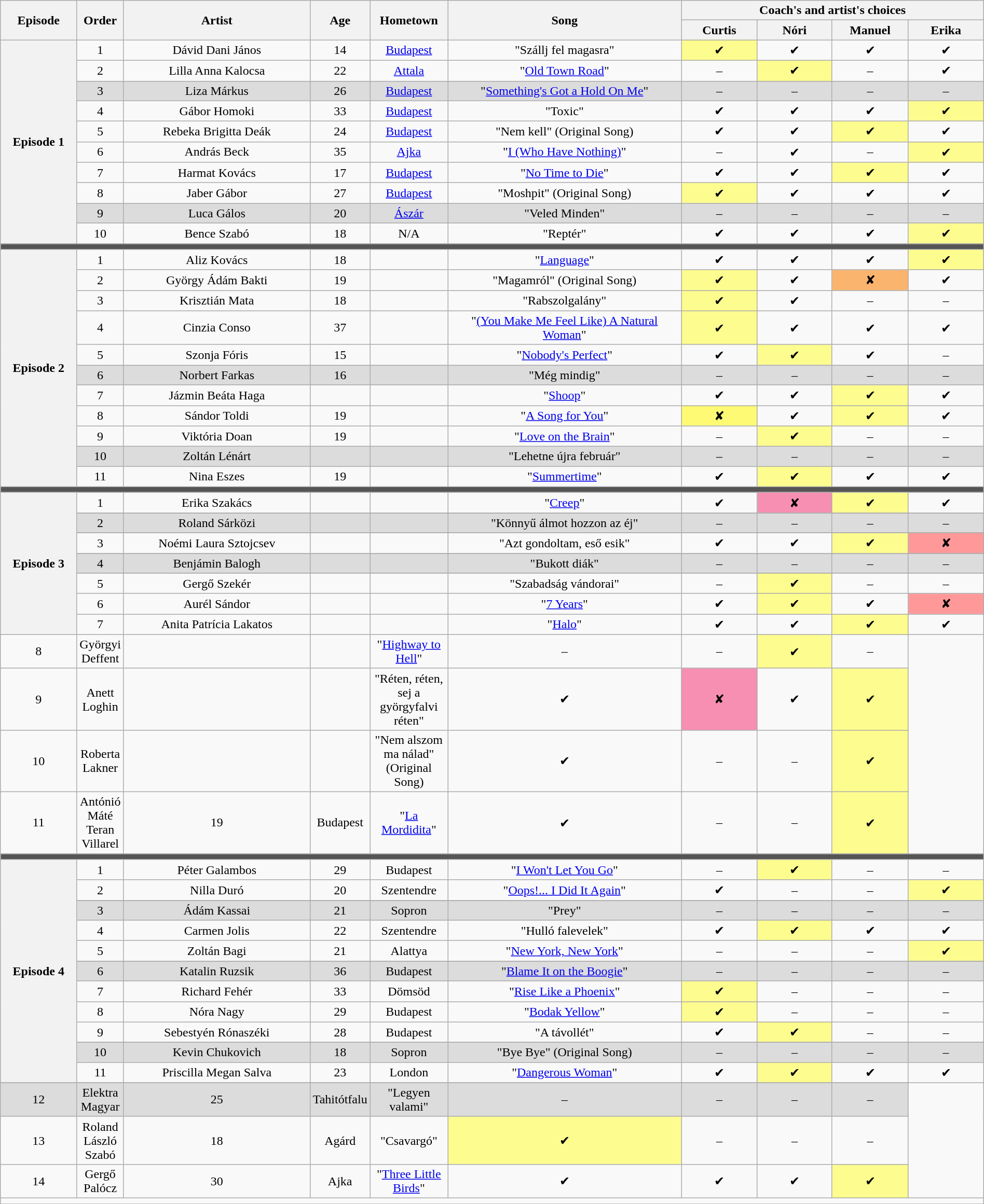<table class="wikitable" style="text-align:center; width:100%">
<tr>
<th rowspan="2" scope="col" style="width:08%">Episode</th>
<th rowspan="2" scope="col" style="width:02%">Order</th>
<th rowspan="2" scope="col" style="width:20%">Artist</th>
<th rowspan="2" scope="col" style="width:05%">Age</th>
<th rowspan="2" scope="col" style="width:08%">Hometown</th>
<th rowspan="2" scope="col" style="width:25%">Song</th>
<th colspan="4" scope="col" style="width:32%">Coach's and artist's choices</th>
</tr>
<tr>
<th style="width:08%">Curtis</th>
<th style="width:08%">Nóri</th>
<th style="width:08%">Manuel</th>
<th style="width:08%">Erika</th>
</tr>
<tr>
<th rowspan="10">Episode 1<br></th>
<td>1</td>
<td>Dávid Dani János</td>
<td>14</td>
<td><a href='#'>Budapest</a></td>
<td>"Szállj fel magasra"</td>
<td style="background:#fdfc8f">✔</td>
<td>✔</td>
<td>✔</td>
<td>✔</td>
</tr>
<tr>
<td>2</td>
<td>Lilla Anna Kalocsa</td>
<td>22</td>
<td><a href='#'>Attala</a></td>
<td>"<a href='#'>Old Town Road</a>"</td>
<td>–</td>
<td style="background:#fdfc8f">✔</td>
<td>–</td>
<td>✔</td>
</tr>
<tr style="background:#DCDCDC">
<td>3</td>
<td>Liza Márkus</td>
<td>26</td>
<td><a href='#'>Budapest</a></td>
<td>"<a href='#'>Something's Got a Hold On Me</a>"</td>
<td>–</td>
<td>–</td>
<td>–</td>
<td>–</td>
</tr>
<tr>
<td>4</td>
<td>Gábor Homoki</td>
<td>33</td>
<td><a href='#'>Budapest</a></td>
<td>"Toxic"</td>
<td>✔</td>
<td>✔</td>
<td>✔</td>
<td style="background:#fdfc8f">✔</td>
</tr>
<tr>
<td>5</td>
<td>Rebeka Brigitta Deák</td>
<td>24</td>
<td><a href='#'>Budapest</a></td>
<td>"Nem kell" (Original Song)</td>
<td>✔</td>
<td>✔</td>
<td style="background:#fdfc8f">✔</td>
<td>✔</td>
</tr>
<tr>
<td>6</td>
<td>András Beck</td>
<td>35</td>
<td><a href='#'>Ajka</a></td>
<td>"<a href='#'>I (Who Have Nothing)</a>"</td>
<td>–</td>
<td>✔</td>
<td>–</td>
<td style="background:#fdfc8f">✔</td>
</tr>
<tr>
<td>7</td>
<td>Harmat Kovács</td>
<td>17</td>
<td><a href='#'>Budapest</a></td>
<td>"<a href='#'>No Time to Die</a>"</td>
<td>✔</td>
<td>✔</td>
<td style="background:#fdfc8f">✔</td>
<td>✔</td>
</tr>
<tr>
<td>8</td>
<td>Jaber Gábor</td>
<td>27</td>
<td><a href='#'>Budapest</a></td>
<td>"Moshpit" (Original Song)</td>
<td style="background:#fdfc8f">✔</td>
<td>✔</td>
<td>✔</td>
<td>✔</td>
</tr>
<tr style="background:#DCDCDC">
<td>9</td>
<td>Luca Gálos</td>
<td>20</td>
<td><a href='#'>Ászár</a></td>
<td>"Veled Minden"</td>
<td>–</td>
<td>–</td>
<td>–</td>
<td>–</td>
</tr>
<tr>
<td>10</td>
<td>Bence Szabó</td>
<td>18</td>
<td>N/A</td>
<td>"Reptér"</td>
<td>✔</td>
<td>✔</td>
<td>✔</td>
<td style="background:#fdfc8f">✔</td>
</tr>
<tr>
<td colspan="10" style="background:#555"></td>
</tr>
<tr>
<th rowspan="11">Episode 2<br></th>
<td>1</td>
<td>Aliz Kovács</td>
<td>18</td>
<td></td>
<td>"<a href='#'>Language</a>"</td>
<td>✔</td>
<td>✔</td>
<td>✔</td>
<td style="background:#fdfc8f">✔</td>
</tr>
<tr>
<td>2</td>
<td>György Ádám Bakti</td>
<td>19</td>
<td></td>
<td>"Magamról" (Original Song)</td>
<td style="background:#fdfc8f">✔</td>
<td>✔</td>
<td style="background:#fbb46e">✘</td>
<td>✔</td>
</tr>
<tr>
<td>3</td>
<td>Krisztián Mata</td>
<td>18</td>
<td></td>
<td>"Rabszolgalány"</td>
<td style="background:#fdfc8f">✔</td>
<td>✔</td>
<td>–</td>
<td>–</td>
</tr>
<tr>
<td>4</td>
<td>Cinzia Conso</td>
<td>37</td>
<td></td>
<td>"<a href='#'>(You Make Me Feel Like) A Natural Woman</a>"</td>
<td style="background:#fdfc8f">✔</td>
<td>✔</td>
<td>✔</td>
<td>✔</td>
</tr>
<tr>
<td>5</td>
<td>Szonja Fóris</td>
<td>15</td>
<td></td>
<td>"<a href='#'>Nobody's Perfect</a>"</td>
<td>✔</td>
<td style="background:#fdfc8f">✔</td>
<td>✔</td>
<td>–</td>
</tr>
<tr style="background:#DCDCDC">
<td>6</td>
<td>Norbert Farkas</td>
<td>16</td>
<td></td>
<td>"Még mindig"</td>
<td>–</td>
<td>–</td>
<td>–</td>
<td>–</td>
</tr>
<tr>
<td>7</td>
<td>Jázmin Beáta Haga</td>
<td></td>
<td></td>
<td>"<a href='#'>Shoop</a>"</td>
<td>✔</td>
<td>✔</td>
<td style="background:#fdfc8f">✔</td>
<td>✔</td>
</tr>
<tr>
<td>8</td>
<td>Sándor Toldi</td>
<td>19</td>
<td></td>
<td>"<a href='#'>A Song for You</a>"</td>
<td style="background:#fffa73">✘</td>
<td>✔</td>
<td style="background:#fdfc8f">✔</td>
<td>✔</td>
</tr>
<tr>
<td>9</td>
<td>Viktória Doan</td>
<td>19</td>
<td></td>
<td>"<a href='#'>Love on the Brain</a>"</td>
<td>–</td>
<td style="background:#fdfc8f">✔</td>
<td>–</td>
<td>–</td>
</tr>
<tr style="background:#DCDCDC">
<td>10</td>
<td>Zoltán Lénárt</td>
<td></td>
<td></td>
<td>"Lehetne újra február"</td>
<td>–</td>
<td>–</td>
<td>–</td>
<td>–</td>
</tr>
<tr>
<td>11</td>
<td>Nina Eszes</td>
<td>19</td>
<td></td>
<td>"<a href='#'>Summertime</a>"</td>
<td>✔</td>
<td style="background:#fdfc8f">✔</td>
<td>✔</td>
<td>✔</td>
</tr>
<tr>
<td colspan="10" style="background:#555"></td>
</tr>
<tr>
<th rowspan="11">Episode 3<br></th>
<td>1</td>
<td>Erika Szakács</td>
<td></td>
<td></td>
<td>"<a href='#'>Creep</a>"</td>
<td>✔</td>
<td style="background:#f78fb2">✘</td>
<td style="background:#fdfc8f">✔</td>
<td>✔</td>
</tr>
<tr>
</tr>
<tr style="background:#DCDCDC">
<td>2</td>
<td>Roland Sárközi</td>
<td></td>
<td></td>
<td>"Könnyű álmot hozzon az éj"</td>
<td>–</td>
<td>–</td>
<td>–</td>
<td>–</td>
</tr>
<tr>
</tr>
<tr>
<td>3</td>
<td>Noémi Laura Sztojcsev</td>
<td></td>
<td></td>
<td>"Azt gondoltam, eső esik"</td>
<td>✔</td>
<td>✔</td>
<td style="background:#fdfc8f">✔</td>
<td style="background:#ff9999">✘</td>
</tr>
<tr>
</tr>
<tr style="background:#DCDCDC">
<td>4</td>
<td>Benjámin Balogh</td>
<td></td>
<td></td>
<td>"Bukott diák"</td>
<td>–</td>
<td>–</td>
<td>–</td>
<td>–</td>
</tr>
<tr>
</tr>
<tr>
<td>5</td>
<td>Gergő Szekér</td>
<td></td>
<td></td>
<td>"Szabadság vándorai"</td>
<td>–</td>
<td style="background:#fdfc8f">✔</td>
<td>–</td>
<td>–</td>
</tr>
<tr>
<td>6</td>
<td>Aurél Sándor</td>
<td></td>
<td></td>
<td>"<a href='#'>7 Years</a>"</td>
<td>✔</td>
<td style="background:#fdfc8f">✔</td>
<td>✔</td>
<td style="background:#ff9999">✘</td>
</tr>
<tr>
<td>7</td>
<td>Anita Patrícia Lakatos</td>
<td></td>
<td></td>
<td>"<a href='#'>Halo</a>"</td>
<td>✔</td>
<td>✔</td>
<td style="background:#fdfc8f">✔</td>
<td>✔</td>
</tr>
<tr>
<td>8</td>
<td>Györgyi Deffent</td>
<td></td>
<td></td>
<td>"<a href='#'>Highway to Hell</a>"</td>
<td>–</td>
<td>–</td>
<td style="background:#fdfc8f">✔</td>
<td>–</td>
</tr>
<tr>
<td>9</td>
<td>Anett Loghin</td>
<td></td>
<td></td>
<td>"Réten, réten, sej a györgyfalvi réten"</td>
<td>✔</td>
<td style="background:#f78fb2">✘</td>
<td>✔</td>
<td style="background:#fdfc8f">✔</td>
</tr>
<tr>
<td>10</td>
<td>Roberta Lakner</td>
<td></td>
<td></td>
<td>"Nem alszom ma nálad" (Original Song)</td>
<td>✔</td>
<td>–</td>
<td>–</td>
<td style="background:#fdfc8f">✔</td>
</tr>
<tr>
<td>11</td>
<td>Antónió Máté Teran Villarel</td>
<td>19</td>
<td>Budapest</td>
<td>"<a href='#'>La Mordidita</a>"</td>
<td>✔</td>
<td>–</td>
<td>–</td>
<td style="background:#fdfc8f">✔</td>
</tr>
<tr>
<td colspan="10" style="background:#555"></td>
</tr>
<tr>
<th rowspan="14">Episode 4<br></th>
<td>1</td>
<td>Péter Galambos</td>
<td>29</td>
<td>Budapest</td>
<td>"<a href='#'>I Won't Let You Go</a>"</td>
<td>–</td>
<td style="background:#fdfc8f">✔</td>
<td>–</td>
<td>–</td>
</tr>
<tr>
<td>2</td>
<td>Nilla Duró</td>
<td>20</td>
<td>Szentendre</td>
<td>"<a href='#'>Oops!... I Did It Again</a>"</td>
<td>✔</td>
<td>–</td>
<td>–</td>
<td style="background:#fdfc8f">✔</td>
</tr>
<tr>
</tr>
<tr style="background:#DCDCDC">
<td>3</td>
<td>Ádám Kassai</td>
<td>21</td>
<td>Sopron</td>
<td>"Prey"</td>
<td>–</td>
<td>–</td>
<td>–</td>
<td>–</td>
</tr>
<tr>
<td>4</td>
<td>Carmen Jolis</td>
<td>22</td>
<td>Szentendre</td>
<td>"Hulló falevelek"</td>
<td>✔</td>
<td style="background:#fdfc8f">✔</td>
<td>✔</td>
<td>✔</td>
</tr>
<tr>
<td>5</td>
<td>Zoltán Bagi</td>
<td>21</td>
<td>Alattya</td>
<td>"<a href='#'>New York, New York</a>"</td>
<td>–</td>
<td>–</td>
<td>–</td>
<td style="background:#fdfc8f">✔</td>
</tr>
<tr>
</tr>
<tr style="background:#DCDCDC">
<td>6</td>
<td>Katalin Ruzsik</td>
<td>36</td>
<td>Budapest</td>
<td>"<a href='#'>Blame It on the Boogie</a>"</td>
<td>–</td>
<td>–</td>
<td>–</td>
<td>–</td>
</tr>
<tr>
<td>7</td>
<td>Richard Fehér</td>
<td>33</td>
<td>Dömsöd</td>
<td>"<a href='#'>Rise Like a Phoenix</a>"</td>
<td style="background:#fdfc8f">✔</td>
<td>–</td>
<td>–</td>
<td>–</td>
</tr>
<tr>
<td>8</td>
<td>Nóra Nagy</td>
<td>29</td>
<td>Budapest</td>
<td>"<a href='#'>Bodak Yellow</a>"</td>
<td style="background:#fdfc8f">✔</td>
<td>–</td>
<td>–</td>
<td>–</td>
</tr>
<tr>
<td>9</td>
<td>Sebestyén Rónaszéki</td>
<td>28</td>
<td>Budapest</td>
<td>"A távollét"</td>
<td>✔</td>
<td style="background:#fdfc8f">✔</td>
<td>–</td>
<td>–</td>
</tr>
<tr>
</tr>
<tr style="background:#DCDCDC">
<td>10</td>
<td>Kevin Chukovich</td>
<td>18</td>
<td>Sopron</td>
<td>"Bye Bye" (Original Song)</td>
<td>–</td>
<td>–</td>
<td>–</td>
<td>–</td>
</tr>
<tr>
<td>11</td>
<td>Priscilla Megan Salva</td>
<td>23</td>
<td>London</td>
<td>"<a href='#'>Dangerous Woman</a>"</td>
<td>✔</td>
<td style="background:#fdfc8f">✔</td>
<td>✔</td>
<td>✔</td>
</tr>
<tr>
</tr>
<tr style="background:#DCDCDC">
<td>12</td>
<td>Elektra Magyar</td>
<td>25</td>
<td>Tahitótfalu</td>
<td>"Legyen valami"</td>
<td>–</td>
<td>–</td>
<td>–</td>
<td>–</td>
</tr>
<tr>
<td>13</td>
<td>Roland László Szabó</td>
<td>18</td>
<td>Agárd</td>
<td>"Csavargó"</td>
<td style="background:#fdfc8f">✔</td>
<td>–</td>
<td>–</td>
<td>–</td>
</tr>
<tr>
<td>14</td>
<td>Gergő Palócz</td>
<td>30</td>
<td>Ajka</td>
<td>"<a href='#'>Three Little Birds</a>"</td>
<td>✔</td>
<td>✔</td>
<td>✔</td>
<td style="background:#fdfc8f">✔</td>
</tr>
<tr>
<td colspan="10"></td>
</tr>
<tr>
</tr>
</table>
